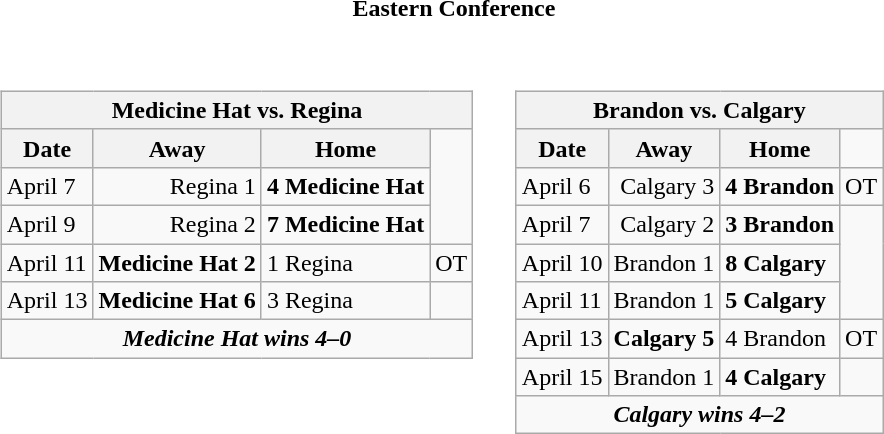<table cellspacing="10">
<tr>
<th colspan="2">Eastern Conference</th>
</tr>
<tr>
<td valign="top"><br><table class="wikitable">
<tr>
<th bgcolor="#DDDDDD" colspan="4">Medicine Hat vs. Regina</th>
</tr>
<tr>
<th>Date</th>
<th>Away</th>
<th>Home</th>
</tr>
<tr>
<td>April 7</td>
<td align="right">Regina 1</td>
<td><strong>4 Medicine Hat</strong></td>
</tr>
<tr>
<td>April 9</td>
<td align="right">Regina 2</td>
<td><strong>7 Medicine Hat</strong></td>
</tr>
<tr>
<td>April 11</td>
<td align="right"><strong>Medicine Hat 2</strong></td>
<td>1 Regina</td>
<td>OT</td>
</tr>
<tr>
<td>April 13</td>
<td align="right"><strong>Medicine Hat 6</strong></td>
<td>3 Regina</td>
</tr>
<tr align="center">
<td colspan="4"><strong><em>Medicine Hat wins 4–0</em></strong></td>
</tr>
</table>
</td>
<td valign="top"><br><table class="wikitable">
<tr>
<th bgcolor="#DDDDDD" colspan="4">Brandon vs. Calgary</th>
</tr>
<tr>
<th>Date</th>
<th>Away</th>
<th>Home</th>
</tr>
<tr>
<td>April 6</td>
<td align="right">Calgary 3</td>
<td><strong>4 Brandon</strong></td>
<td>OT</td>
</tr>
<tr>
<td>April 7</td>
<td align="right">Calgary 2</td>
<td><strong>3 Brandon</strong></td>
</tr>
<tr>
<td>April 10</td>
<td align="right">Brandon 1</td>
<td><strong>8 Calgary</strong></td>
</tr>
<tr>
<td>April 11</td>
<td align="right">Brandon 1</td>
<td><strong>5 Calgary</strong></td>
</tr>
<tr>
<td>April 13</td>
<td align="right"><strong>Calgary 5</strong></td>
<td>4 Brandon</td>
<td>OT</td>
</tr>
<tr>
<td>April 15</td>
<td align="right">Brandon 1</td>
<td><strong>4 Calgary</strong></td>
</tr>
<tr align="center">
<td colspan="4"><strong><em>Calgary wins 4–2</em></strong></td>
</tr>
</table>
</td>
</tr>
</table>
